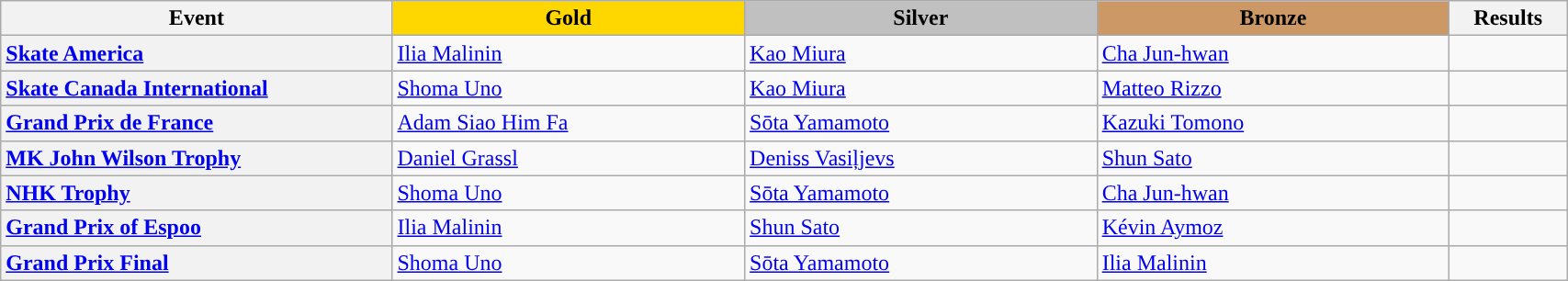<table class="wikitable unsortable" style="text-align:left; width:90%;">
<tr>
<th scope="col" style="text-align:center; width:25%;">Event</th>
<td scope="col" style="text-align:center; width:22.5%; background:gold"><strong>Gold</strong></td>
<td scope="col" style="text-align:center; width:22.5%; background:silver"><strong>Silver</strong></td>
<td scope="col" style="text-align:center; width:22.5%; background:#c96"><strong>Bronze</strong></td>
<th scope="col" style="text-align:center; width:7.5%;">Results</th>
</tr>
<tr>
<th scope="row" style="text-align:left"> <a href='#'>Skate America</a></th>
<td> <a href='#'>Ilia Malinin</a></td>
<td> <a href='#'>Kao Miura</a></td>
<td> <a href='#'>Cha Jun-hwan</a></td>
<td></td>
</tr>
<tr>
<th scope="row" style="text-align:left"> <a href='#'>Skate Canada International</a></th>
<td> <a href='#'>Shoma Uno</a></td>
<td> <a href='#'>Kao Miura</a></td>
<td> <a href='#'>Matteo Rizzo</a></td>
<td></td>
</tr>
<tr>
<th scope="row" style="text-align:left"> <a href='#'>Grand Prix de France</a></th>
<td> <a href='#'>Adam Siao Him Fa</a></td>
<td> <a href='#'>Sōta Yamamoto</a></td>
<td> <a href='#'>Kazuki Tomono</a></td>
<td></td>
</tr>
<tr>
<th scope="row" style="text-align:left"> <a href='#'>MK John Wilson Trophy</a></th>
<td> <a href='#'>Daniel Grassl</a></td>
<td> <a href='#'>Deniss Vasiļjevs</a></td>
<td> <a href='#'>Shun Sato</a></td>
<td></td>
</tr>
<tr>
<th scope="row" style="text-align:left"> <a href='#'>NHK Trophy</a></th>
<td> <a href='#'>Shoma Uno</a></td>
<td> <a href='#'>Sōta Yamamoto</a></td>
<td> <a href='#'>Cha Jun-hwan</a></td>
<td></td>
</tr>
<tr>
<th scope="row" style="text-align:left"> <a href='#'>Grand Prix of Espoo</a></th>
<td> <a href='#'>Ilia Malinin</a></td>
<td> <a href='#'>Shun Sato</a></td>
<td> <a href='#'>Kévin Aymoz</a></td>
<td></td>
</tr>
<tr>
<th scope="row" style="text-align:left"> <a href='#'>Grand Prix Final</a></th>
<td> <a href='#'>Shoma Uno</a></td>
<td> <a href='#'>Sōta Yamamoto</a></td>
<td> <a href='#'>Ilia Malinin</a></td>
<td></td>
</tr>
</table>
